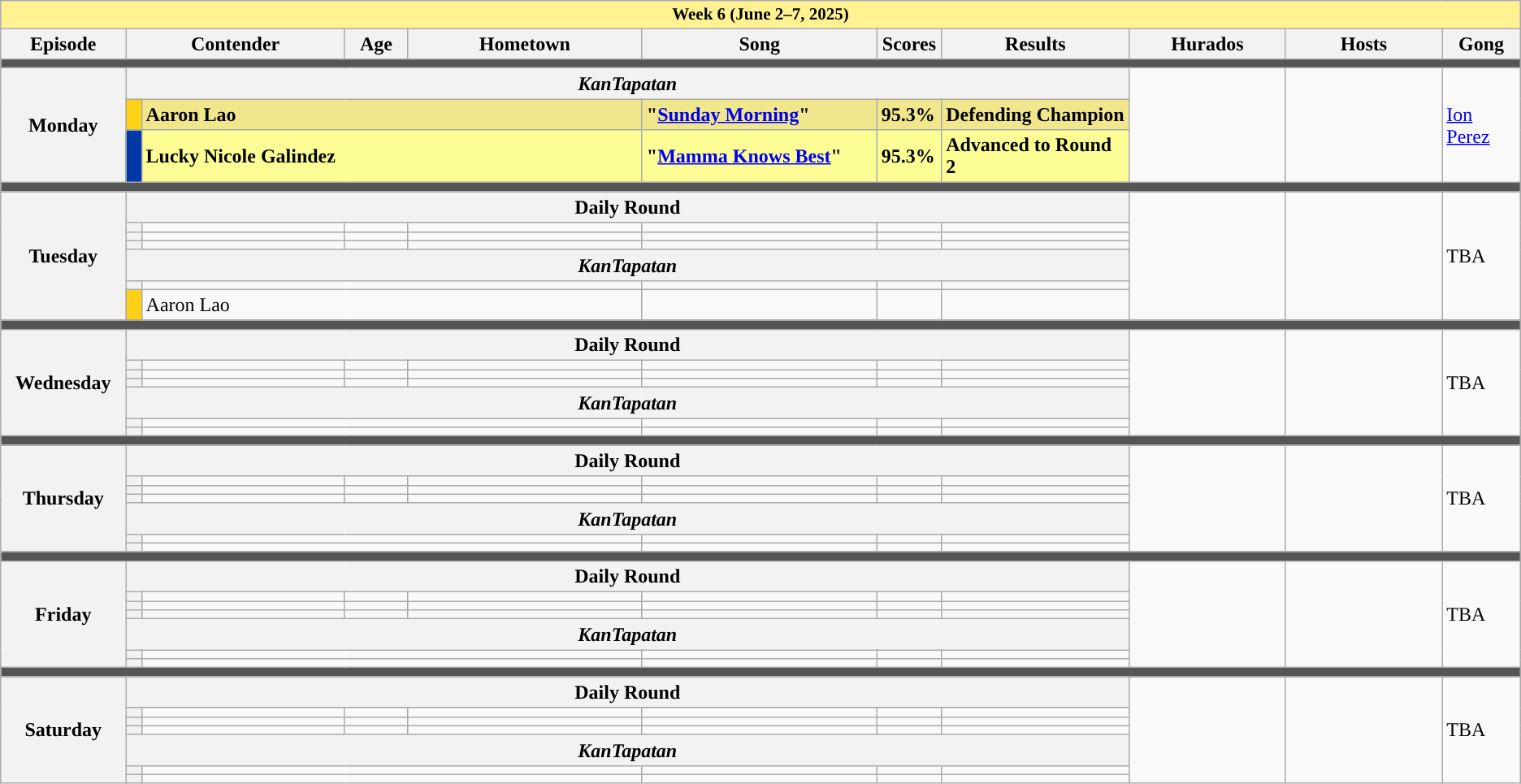<table class="wikitable mw-collapsible ">
<tr>
<th colspan="11" style="background-color:#fff291;font-size:14px">Week 6 (June 2–7, 2025)</th>
</tr>
<tr>
<th width="8%">Episode</th>
<th colspan="2" width="14%">Contender</th>
<th width="04%">Age</th>
<th width="15%">Hometown</th>
<th width="15%">Song</th>
<th width="04%">Scores</th>
<th width="12%">Results</th>
<th width="10%">Hurados</th>
<th width="10%">Hosts</th>
<th width="05%">Gong</th>
</tr>
<tr>
<td colspan="11" style="background:#555;"></td>
</tr>
<tr>
<th rowspan="3">Monday<br></th>
<th colspan="7"><em>KanTapatan</em></th>
<td rowspan="3"></td>
<td rowspan="3"></td>
<td rowspan="3"><a href='#'>Ion Perez</a></td>
</tr>
<tr style="background:khaki;">
<th width="01%" style="background:#FCD116;"></th>
<td colspan="3"><strong>Aaron Lao</strong></td>
<td><strong>"<a href='#'>Sunday Morning</a>"</strong></td>
<td><strong>95.3%</strong></td>
<td><strong>Defending Champion</strong></td>
</tr>
<tr style="background:#FDFD96;">
<th style="background:#0038A8;"></th>
<td colspan="3"><strong>Lucky Nicole Galindez</strong></td>
<td><strong>"<a href='#'>Mamma Knows Best</a>"</strong></td>
<td><strong>95.3%</strong></td>
<td><strong>Advanced to Round 2</strong></td>
</tr>
<tr>
<td colspan="11" style="background:#555;"></td>
</tr>
<tr>
<th rowspan="7">Tuesday<br></th>
<th colspan="7">Daily Round</th>
<td rowspan="7"></td>
<td rowspan="7"></td>
<td rowspan="7">TBA</td>
</tr>
<tr>
<th></th>
<td></td>
<td></td>
<td></td>
<td></td>
<td></td>
<td></td>
</tr>
<tr>
<th></th>
<td></td>
<td></td>
<td></td>
<td></td>
<td></td>
<td></td>
</tr>
<tr>
<th></th>
<td></td>
<td></td>
<td></td>
<td></td>
<td></td>
<td></td>
</tr>
<tr>
<th colspan="7"><em>KanTapatan</em></th>
</tr>
<tr>
<th></th>
<td colspan="3"></td>
<td></td>
<td></td>
<td></td>
</tr>
<tr>
<th style="background:#FCD116;"></th>
<td colspan="3">Aaron Lao</td>
<td></td>
<td></td>
<td></td>
</tr>
<tr>
<td colspan="11" style="background:#555;"></td>
</tr>
<tr>
<th rowspan="7">Wednesday<br></th>
<th colspan="7">Daily Round</th>
<td rowspan="7"></td>
<td rowspan="7"></td>
<td rowspan="7">TBA</td>
</tr>
<tr>
<th></th>
<td></td>
<td></td>
<td></td>
<td></td>
<td></td>
<td></td>
</tr>
<tr>
<th></th>
<td></td>
<td></td>
<td></td>
<td></td>
<td></td>
<td></td>
</tr>
<tr>
<th></th>
<td></td>
<td></td>
<td></td>
<td></td>
<td></td>
<td></td>
</tr>
<tr>
<th colspan="7"><em>KanTapatan</em></th>
</tr>
<tr>
<th></th>
<td colspan="3"></td>
<td></td>
<td></td>
<td></td>
</tr>
<tr>
<th></th>
<td colspan="3"></td>
<td></td>
<td></td>
<td></td>
</tr>
<tr>
<td colspan="11" style="background:#555;"></td>
</tr>
<tr>
<th rowspan="7">Thursday<br></th>
<th colspan="7">Daily Round</th>
<td rowspan="7"></td>
<td rowspan="7"></td>
<td rowspan="7">TBA</td>
</tr>
<tr>
<th></th>
<td></td>
<td></td>
<td></td>
<td></td>
<td></td>
<td></td>
</tr>
<tr>
<th></th>
<td></td>
<td></td>
<td></td>
<td></td>
<td></td>
<td></td>
</tr>
<tr>
<th></th>
<td></td>
<td></td>
<td></td>
<td></td>
<td></td>
<td></td>
</tr>
<tr>
<th colspan="7"><em>KanTapatan</em></th>
</tr>
<tr>
<th></th>
<td colspan="3"></td>
<td></td>
<td></td>
<td></td>
</tr>
<tr>
<th></th>
<td colspan="3"></td>
<td></td>
<td></td>
<td></td>
</tr>
<tr>
<td colspan="11" style="background:#555;"></td>
</tr>
<tr>
<th rowspan="7">Friday<br></th>
<th colspan="7">Daily Round</th>
<td rowspan="7"></td>
<td rowspan="7"></td>
<td rowspan="7">TBA</td>
</tr>
<tr>
<th></th>
<td></td>
<td></td>
<td></td>
<td></td>
<td></td>
<td></td>
</tr>
<tr>
<th></th>
<td></td>
<td></td>
<td></td>
<td></td>
<td></td>
<td></td>
</tr>
<tr>
<th></th>
<td></td>
<td></td>
<td></td>
<td></td>
<td></td>
<td></td>
</tr>
<tr>
<th colspan="7"><em>KanTapatan</em></th>
</tr>
<tr>
<th></th>
<td colspan="3"></td>
<td></td>
<td></td>
<td></td>
</tr>
<tr>
<th></th>
<td colspan="3"></td>
<td></td>
<td></td>
<td></td>
</tr>
<tr>
<td colspan="11" style="background:#555;"></td>
</tr>
<tr>
<th rowspan="7">Saturday<br></th>
<th colspan="7">Daily Round</th>
<td rowspan="7"></td>
<td rowspan="7"></td>
<td rowspan="7">TBA</td>
</tr>
<tr>
<th></th>
<td></td>
<td></td>
<td></td>
<td></td>
<td></td>
<td></td>
</tr>
<tr>
<th></th>
<td></td>
<td></td>
<td></td>
<td></td>
<td></td>
<td></td>
</tr>
<tr>
<th></th>
<td></td>
<td></td>
<td></td>
<td></td>
<td></td>
<td></td>
</tr>
<tr>
<th colspan="7"><em>KanTapatan</em></th>
</tr>
<tr>
<th></th>
<td colspan="3"></td>
<td></td>
<td></td>
<td></td>
</tr>
<tr>
<th></th>
<td colspan="3"></td>
<td></td>
<td></td>
<td></td>
</tr>
</table>
